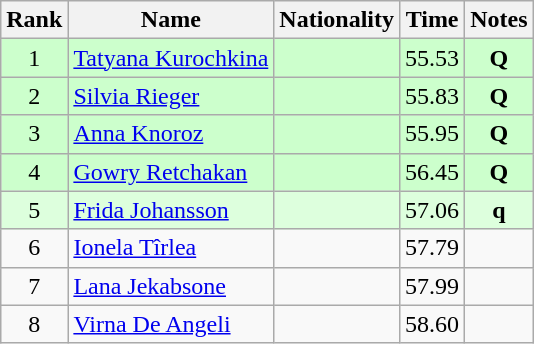<table class="wikitable sortable" style="text-align:center">
<tr>
<th>Rank</th>
<th>Name</th>
<th>Nationality</th>
<th>Time</th>
<th>Notes</th>
</tr>
<tr bgcolor=ccffcc>
<td>1</td>
<td align=left><a href='#'>Tatyana Kurochkina</a></td>
<td align=left></td>
<td>55.53</td>
<td><strong>Q</strong></td>
</tr>
<tr bgcolor=ccffcc>
<td>2</td>
<td align=left><a href='#'>Silvia Rieger</a></td>
<td align=left></td>
<td>55.83</td>
<td><strong>Q</strong></td>
</tr>
<tr bgcolor=ccffcc>
<td>3</td>
<td align=left><a href='#'>Anna Knoroz</a></td>
<td align=left></td>
<td>55.95</td>
<td><strong>Q</strong></td>
</tr>
<tr bgcolor=ccffcc>
<td>4</td>
<td align=left><a href='#'>Gowry Retchakan</a></td>
<td align=left></td>
<td>56.45</td>
<td><strong>Q</strong></td>
</tr>
<tr bgcolor=ddffdd>
<td>5</td>
<td align=left><a href='#'>Frida Johansson</a></td>
<td align=left></td>
<td>57.06</td>
<td><strong>q</strong></td>
</tr>
<tr>
<td>6</td>
<td align=left><a href='#'>Ionela Tîrlea</a></td>
<td align=left></td>
<td>57.79</td>
<td></td>
</tr>
<tr>
<td>7</td>
<td align=left><a href='#'>Lana Jekabsone</a></td>
<td align=left></td>
<td>57.99</td>
<td></td>
</tr>
<tr>
<td>8</td>
<td align=left><a href='#'>Virna De Angeli</a></td>
<td align=left></td>
<td>58.60</td>
<td></td>
</tr>
</table>
